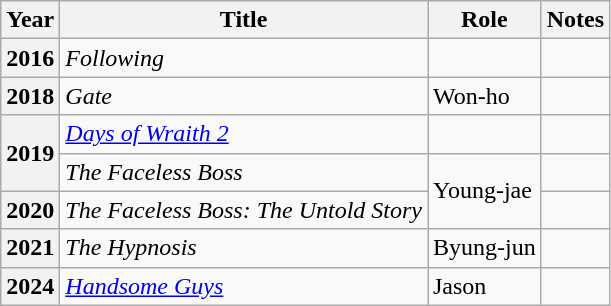<table class="wikitable plainrowheaders sortable">
<tr>
<th scope="col">Year</th>
<th scope="col">Title</th>
<th scope="col">Role</th>
<th scope="col">Notes</th>
</tr>
<tr>
<th scope="row">2016</th>
<td><em>Following</em></td>
<td></td>
<td></td>
</tr>
<tr>
<th scope="row">2018</th>
<td><em>Gate</em></td>
<td>Won-ho</td>
<td></td>
</tr>
<tr>
<th scope="row" rowspan="2">2019</th>
<td><em><a href='#'>Days of Wraith 2</a></em></td>
<td></td>
<td></td>
</tr>
<tr>
<td><em>The Faceless Boss</em></td>
<td rowspan="2">Young-jae</td>
<td></td>
</tr>
<tr>
<th scope="row">2020</th>
<td><em>The Faceless Boss: The Untold Story</em></td>
<td></td>
</tr>
<tr>
<th scope="row">2021</th>
<td><em>The Hypnosis</em></td>
<td>Byung-jun</td>
<td></td>
</tr>
<tr>
<th scope="row">2024</th>
<td><em><a href='#'>Handsome Guys</a></em></td>
<td>Jason</td>
<td></td>
</tr>
</table>
